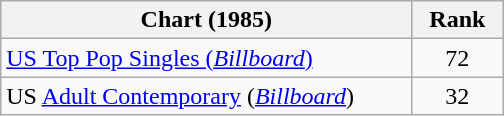<table class="wikitable sortable">
<tr>
<th style="width: 200pt;">Chart (1985)</th>
<th style="width: 40pt;">Rank</th>
</tr>
<tr>
<td><a href='#'>US Top Pop Singles (<em>Billboard</em>)</a></td>
<td style="text-align:center;">72</td>
</tr>
<tr>
<td>US <a href='#'>Adult Contemporary</a> (<em><a href='#'>Billboard</a></em>)</td>
<td align="center">32</td>
</tr>
</table>
